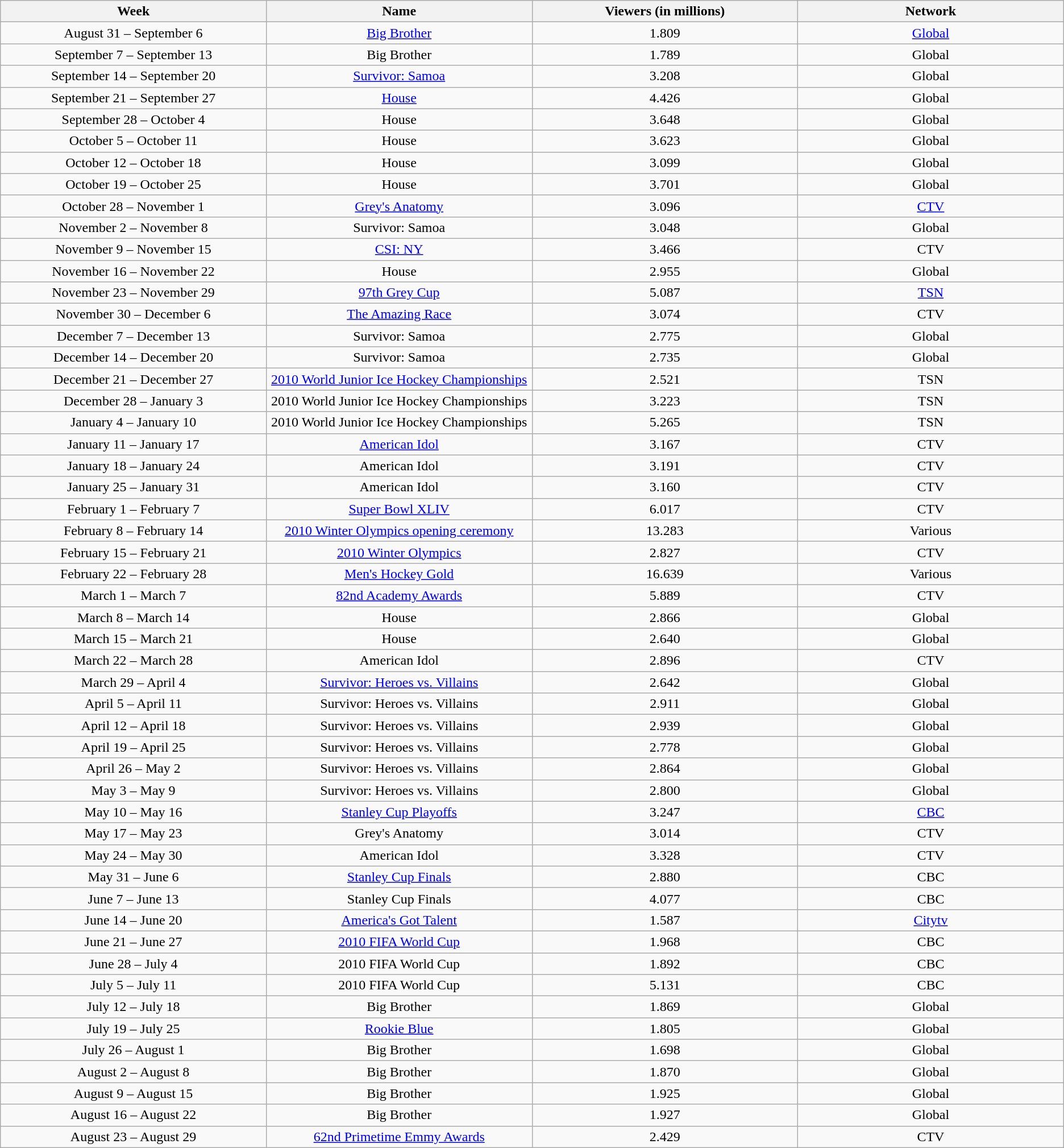<table class="wikitable sortable">
<tr>
<th style="width:12%;">Week</th>
<th style="width:12%;">Name</th>
<th style="width:12%;">Viewers (in millions)</th>
<th style="width:12%;">Network</th>
</tr>
<tr style="text-align:center;">
<td>August 31 – September 6</td>
<td><a href='#'>Big Brother</a></td>
<td>1.809</td>
<td><a href='#'>Global</a></td>
</tr>
<tr style="text-align:center; text-align:center;">
<td>September 7 – September 13</td>
<td>Big Brother</td>
<td>1.789</td>
<td>Global</td>
</tr>
<tr style="text-align:center; text-align:center;">
<td>September 14 – September 20</td>
<td><a href='#'>Survivor: Samoa</a></td>
<td>3.208</td>
<td>Global</td>
</tr>
<tr style="text-align:center;">
<td>September 21 – September 27</td>
<td><a href='#'>House</a></td>
<td>4.426</td>
<td>Global</td>
</tr>
<tr style="text-align:center; text-align:center;">
<td>September 28 – October 4</td>
<td>House</td>
<td>3.648</td>
<td>Global</td>
</tr>
<tr style="text-align:center; text-align:center;">
<td>October 5 – October 11</td>
<td>House</td>
<td>3.623</td>
<td>Global</td>
</tr>
<tr style="text-align:center; text-align:center;">
<td>October 12 – October 18</td>
<td>House</td>
<td>3.099</td>
<td>Global</td>
</tr>
<tr style="text-align:center; text-align:center;">
<td>October 19 – October 25</td>
<td>House</td>
<td>3.701</td>
<td>Global</td>
</tr>
<tr style="text-align:center;">
<td>October 28 – November 1</td>
<td><a href='#'>Grey's Anatomy</a></td>
<td>3.096</td>
<td><a href='#'>CTV</a></td>
</tr>
<tr style="text-align:center; text-align:center;">
<td>November 2 – November 8</td>
<td>Survivor: Samoa</td>
<td>3.048</td>
<td>Global</td>
</tr>
<tr style="text-align:center; text-align:center;">
<td>November 9 – November 15</td>
<td><a href='#'>CSI: NY</a></td>
<td>3.466</td>
<td>CTV</td>
</tr>
<tr style="text-align:center; text-align:center;">
<td>November 16 – November 22</td>
<td>House</td>
<td>2.955</td>
<td>Global</td>
</tr>
<tr style="text-align:center;">
<td>November 23 – November 29</td>
<td><a href='#'>97th Grey Cup</a></td>
<td>5.087</td>
<td><a href='#'>TSN</a></td>
</tr>
<tr style="text-align:center;">
<td>November 30 – December 6</td>
<td><a href='#'>The Amazing Race</a></td>
<td>3.074</td>
<td>CTV</td>
</tr>
<tr style="text-align:center; text-align:center;">
<td>December 7 – December 13</td>
<td>Survivor: Samoa</td>
<td>2.775</td>
<td>Global</td>
</tr>
<tr style="text-align:center; text-align:center;">
<td>December 14 – December 20</td>
<td>Survivor: Samoa</td>
<td>2.735</td>
<td>Global</td>
</tr>
<tr style="text-align:center; text-align:center;">
<td>December 21 – December 27</td>
<td><a href='#'>2010 World Junior Ice Hockey Championships</a></td>
<td>2.521</td>
<td>TSN</td>
</tr>
<tr style="text-align:center; text-align:center;">
<td>December 28 – January 3</td>
<td>2010 World Junior Ice Hockey Championships</td>
<td>3.223</td>
<td>TSN</td>
</tr>
<tr style="text-align:center; text-align:center;">
<td>January 4 – January 10</td>
<td>2010 World Junior Ice Hockey Championships</td>
<td>5.265</td>
<td>TSN</td>
</tr>
<tr style="text-align:center; text-align:center;">
<td>January 11 – January 17</td>
<td><a href='#'>American Idol</a></td>
<td>3.167</td>
<td>CTV</td>
</tr>
<tr style="text-align:center; text-align:center;">
<td>January 18 – January 24</td>
<td>American Idol</td>
<td>3.191</td>
<td>CTV</td>
</tr>
<tr style="text-align:center; text-align:center;">
<td>January 25 – January 31</td>
<td>American Idol</td>
<td>3.160</td>
<td>CTV</td>
</tr>
<tr style="text-align:center; text-align:center;">
<td>February 1 – February 7</td>
<td><a href='#'>Super Bowl XLIV</a></td>
<td>6.017</td>
<td>CTV</td>
</tr>
<tr style="text-align:center; text-align:center;">
<td>February 8 – February 14</td>
<td><a href='#'>2010 Winter Olympics opening ceremony</a></td>
<td>13.283</td>
<td>Various</td>
</tr>
<tr style="text-align:center; text-align:center;">
<td>February 15 – February 21</td>
<td><a href='#'>2010 Winter Olympics</a></td>
<td>2.827</td>
<td>CTV</td>
</tr>
<tr style="text-align:center;">
<td>February 22 – February 28</td>
<td><a href='#'>Men's Hockey Gold</a></td>
<td>16.639</td>
<td>Various</td>
</tr>
<tr style="text-align:center; text-align:center;">
<td>March 1 – March 7</td>
<td><a href='#'>82nd Academy Awards</a></td>
<td>5.889</td>
<td>CTV</td>
</tr>
<tr style="text-align:center; text-align:center;">
<td>March 8 – March 14</td>
<td>House</td>
<td>2.866</td>
<td>Global</td>
</tr>
<tr style="text-align:center; text-align:center;">
<td>March 15 – March 21</td>
<td>House</td>
<td>2.640</td>
<td>Global</td>
</tr>
<tr style="text-align:center; text-align:center;">
<td>March 22 – March 28</td>
<td>American Idol</td>
<td>2.896</td>
<td>CTV</td>
</tr>
<tr style="text-align:center; text-align:center;">
<td>March 29 – April 4</td>
<td><a href='#'>Survivor: Heroes vs. Villains</a></td>
<td>2.642</td>
<td>Global</td>
</tr>
<tr style="text-align:center; text-align:center;">
<td>April 5 – April 11</td>
<td>Survivor: Heroes vs. Villains</td>
<td>2.911</td>
<td>Global</td>
</tr>
<tr style="text-align:center; text-align:center;">
<td>April 12 – April 18</td>
<td>Survivor: Heroes vs. Villains</td>
<td>2.939</td>
<td>Global</td>
</tr>
<tr style="text-align:center; text-align:center;">
<td>April 19 – April 25</td>
<td>Survivor: Heroes vs. Villains</td>
<td>2.778</td>
<td>Global</td>
</tr>
<tr style="text-align:center; text-align:center;">
<td>April 26 – May 2</td>
<td>Survivor: Heroes vs. Villains</td>
<td>2.864</td>
<td>Global</td>
</tr>
<tr style="text-align:center; text-align:center;">
<td>May 3 – May 9</td>
<td>Survivor: Heroes vs. Villains</td>
<td>2.800</td>
<td>Global</td>
</tr>
<tr style="text-align:center;">
<td>May 10 – May 16</td>
<td><a href='#'>Stanley Cup Playoffs</a></td>
<td>3.247</td>
<td><a href='#'>CBC</a></td>
</tr>
<tr style="text-align:center; text-align:center;">
<td>May 17 – May 23</td>
<td>Grey's Anatomy</td>
<td>3.014</td>
<td>CTV</td>
</tr>
<tr style="text-align:center; text-align:center;">
<td>May 24 – May 30</td>
<td>American Idol</td>
<td>3.328</td>
<td>CTV</td>
</tr>
<tr style="text-align:center;">
<td>May 31 – June 6</td>
<td><a href='#'>Stanley Cup Finals</a></td>
<td>2.880</td>
<td>CBC</td>
</tr>
<tr style="text-align:center; text-align:center;">
<td>June 7 – June 13</td>
<td>Stanley Cup Finals</td>
<td>4.077</td>
<td>CBC</td>
</tr>
<tr style="text-align:center; text-align:center;">
<td>June 14 – June 20</td>
<td><a href='#'>America's Got Talent</a></td>
<td>1.587</td>
<td><a href='#'>Citytv</a></td>
</tr>
<tr style="text-align:center; text-align:center;">
<td>June 21 – June 27</td>
<td><a href='#'>2010 FIFA World Cup</a></td>
<td>1.968</td>
<td>CBC</td>
</tr>
<tr style="text-align:center; text-align:center;">
<td>June 28 – July 4</td>
<td>2010 FIFA World Cup</td>
<td>1.892</td>
<td>CBC</td>
</tr>
<tr style="text-align:center; text-align:center;">
<td>July 5 – July 11</td>
<td>2010 FIFA World Cup</td>
<td>5.131</td>
<td>CBC</td>
</tr>
<tr style="text-align:center; text-align:center;">
<td>July 12 – July 18</td>
<td>Big Brother</td>
<td>1.869</td>
<td>Global</td>
</tr>
<tr style="text-align:center; text-align:center;">
<td>July 19 – July 25</td>
<td><a href='#'>Rookie Blue</a></td>
<td>1.805</td>
<td>Global</td>
</tr>
<tr style="text-align:center; text-align:center;">
<td>July 26 – August 1</td>
<td>Big Brother</td>
<td>1.698</td>
<td>Global</td>
</tr>
<tr style="text-align:center; text-align:center;">
<td>August 2 – August 8</td>
<td>Big Brother</td>
<td>1.870</td>
<td>Global</td>
</tr>
<tr style="text-align:center; text-align:center;">
<td>August 9 – August 15</td>
<td>Big Brother</td>
<td>1.925</td>
<td>Global</td>
</tr>
<tr style="text-align:center; text-align:center;">
<td>August 16 – August 22</td>
<td>Big Brother</td>
<td>1.927</td>
<td>Global</td>
</tr>
<tr style="text-align:center; text-align:center;">
<td>August 23 – August 29</td>
<td><a href='#'>62nd Primetime Emmy Awards</a></td>
<td>2.429</td>
<td>CTV</td>
</tr>
</table>
